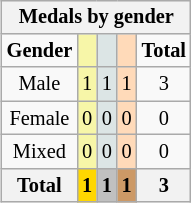<table class="wikitable" style="font-size:85%; float:right">
<tr style="background:#efefef;">
<th colspan=5><strong>Medals by gender</strong></th>
</tr>
<tr align=center>
<td><strong>Gender</strong></td>
<td style="background:#f7f6a8;"></td>
<td style="background:#dce5e5;"></td>
<td style="background:#ffdab9;"></td>
<td><strong>Total</strong></td>
</tr>
<tr align=center>
<td>Male</td>
<td style="background:#F7F6A8;">1</td>
<td style="background:#DCE5E5;">1</td>
<td style="background:#FFDAB9;">1</td>
<td>3</td>
</tr>
<tr align=center>
<td>Female</td>
<td style="background:#F7F6A8;">0</td>
<td style="background:#DCE5E5;">0</td>
<td style="background:#FFDAB9;">0</td>
<td>0</td>
</tr>
<tr align=center>
<td>Mixed</td>
<td style="background:#F7F6A8;">0</td>
<td style="background:#DCE5E5;">0</td>
<td style="background:#FFDAB9;">0</td>
<td>0</td>
</tr>
<tr align=center>
<th><strong>Total</strong></th>
<th style="background:gold;"><strong>1</strong></th>
<th style="background:silver;"><strong>1</strong></th>
<th style="background:#c96;"><strong>1</strong></th>
<th><strong>3</strong></th>
</tr>
</table>
